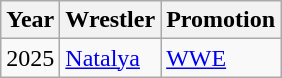<table class="wikitable">
<tr>
<th>Year</th>
<th>Wrestler</th>
<th>Promotion</th>
</tr>
<tr>
<td>2025</td>
<td><a href='#'>Natalya</a></td>
<td><a href='#'>WWE</a></td>
</tr>
</table>
